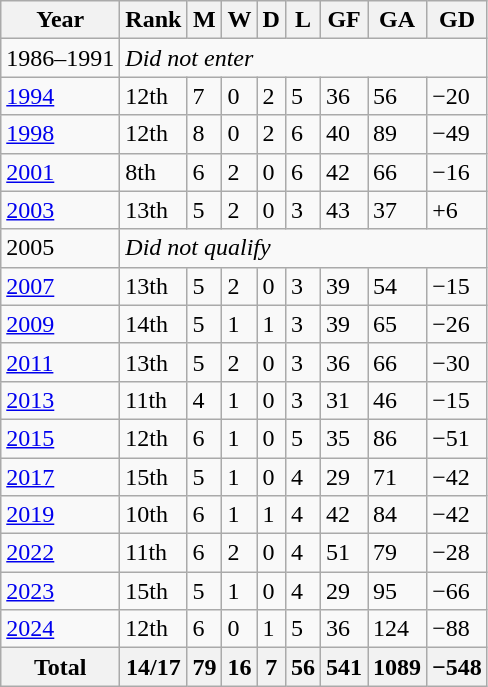<table class="wikitable">
<tr>
<th>Year</th>
<th>Rank</th>
<th>M</th>
<th>W</th>
<th>D</th>
<th>L</th>
<th>GF</th>
<th>GA</th>
<th>GD</th>
</tr>
<tr>
<td>1986–1991</td>
<td colspan=8><em>Did not enter</em></td>
</tr>
<tr>
<td><a href='#'>1994</a></td>
<td>12th</td>
<td>7</td>
<td>0</td>
<td>2</td>
<td>5</td>
<td>36</td>
<td>56</td>
<td>−20</td>
</tr>
<tr>
<td><a href='#'>1998</a></td>
<td>12th</td>
<td>8</td>
<td>0</td>
<td>2</td>
<td>6</td>
<td>40</td>
<td>89</td>
<td>−49</td>
</tr>
<tr>
<td><a href='#'>2001</a></td>
<td>8th</td>
<td>6</td>
<td>2</td>
<td>0</td>
<td>6</td>
<td>42</td>
<td>66</td>
<td>−16</td>
</tr>
<tr>
<td><a href='#'>2003</a></td>
<td>13th</td>
<td>5</td>
<td>2</td>
<td>0</td>
<td>3</td>
<td>43</td>
<td>37</td>
<td>+6</td>
</tr>
<tr>
<td>2005</td>
<td colspan=8><em>Did not qualify</em></td>
</tr>
<tr>
<td><a href='#'>2007</a></td>
<td>13th</td>
<td>5</td>
<td>2</td>
<td>0</td>
<td>3</td>
<td>39</td>
<td>54</td>
<td>−15</td>
</tr>
<tr>
<td><a href='#'>2009</a></td>
<td>14th</td>
<td>5</td>
<td>1</td>
<td>1</td>
<td>3</td>
<td>39</td>
<td>65</td>
<td>−26</td>
</tr>
<tr>
<td><a href='#'>2011</a></td>
<td>13th</td>
<td>5</td>
<td>2</td>
<td>0</td>
<td>3</td>
<td>36</td>
<td>66</td>
<td>−30</td>
</tr>
<tr>
<td><a href='#'>2013</a></td>
<td>11th</td>
<td>4</td>
<td>1</td>
<td>0</td>
<td>3</td>
<td>31</td>
<td>46</td>
<td>−15</td>
</tr>
<tr>
<td><a href='#'>2015</a></td>
<td>12th</td>
<td>6</td>
<td>1</td>
<td>0</td>
<td>5</td>
<td>35</td>
<td>86</td>
<td>−51</td>
</tr>
<tr>
<td><a href='#'>2017</a></td>
<td>15th</td>
<td>5</td>
<td>1</td>
<td>0</td>
<td>4</td>
<td>29</td>
<td>71</td>
<td>−42</td>
</tr>
<tr>
<td><a href='#'>2019</a></td>
<td>10th</td>
<td>6</td>
<td>1</td>
<td>1</td>
<td>4</td>
<td>42</td>
<td>84</td>
<td>−42</td>
</tr>
<tr>
<td><a href='#'>2022</a></td>
<td>11th</td>
<td>6</td>
<td>2</td>
<td>0</td>
<td>4</td>
<td>51</td>
<td>79</td>
<td>−28</td>
</tr>
<tr>
<td><a href='#'>2023</a></td>
<td>15th</td>
<td>5</td>
<td>1</td>
<td>0</td>
<td>4</td>
<td>29</td>
<td>95</td>
<td>−66</td>
</tr>
<tr>
<td><a href='#'>2024</a></td>
<td>12th</td>
<td>6</td>
<td>0</td>
<td>1</td>
<td>5</td>
<td>36</td>
<td>124</td>
<td>−88</td>
</tr>
<tr>
<th>Total</th>
<th>14/17</th>
<th>79</th>
<th>16</th>
<th>7</th>
<th>56</th>
<th>541</th>
<th>1089</th>
<th>−548</th>
</tr>
</table>
